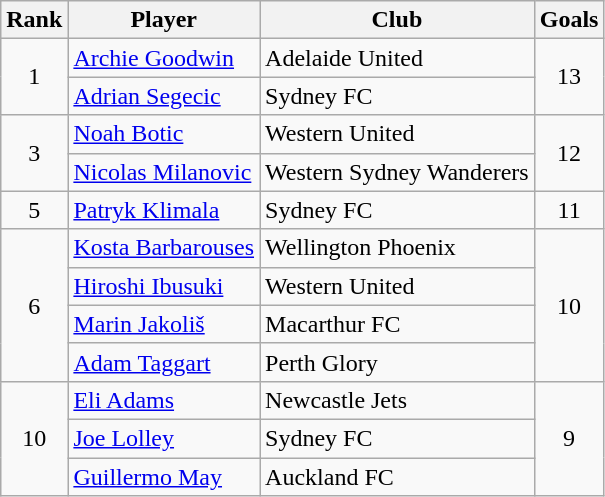<table class="wikitable sortable" style="text-align:center;">
<tr>
<th>Rank</th>
<th>Player</th>
<th>Club</th>
<th>Goals</th>
</tr>
<tr>
<td rowspan=2>1</td>
<td align=left> <a href='#'>Archie Goodwin</a></td>
<td align=left>Adelaide United</td>
<td rowspan=2>13</td>
</tr>
<tr>
<td align=left> <a href='#'>Adrian Segecic</a></td>
<td align=left>Sydney FC</td>
</tr>
<tr>
<td rowspan=2>3</td>
<td align=left> <a href='#'>Noah Botic</a></td>
<td align=left>Western United</td>
<td rowspan=2>12</td>
</tr>
<tr>
<td align=left> <a href='#'>Nicolas Milanovic</a></td>
<td align=left>Western Sydney Wanderers</td>
</tr>
<tr>
<td rowspan=1>5</td>
<td align=left> <a href='#'>Patryk Klimala</a></td>
<td align=left>Sydney FC</td>
<td rowspan=1>11</td>
</tr>
<tr>
<td rowspan=4>6</td>
<td align=left> <a href='#'>Kosta Barbarouses</a></td>
<td align=left>Wellington Phoenix</td>
<td rowspan=4>10</td>
</tr>
<tr>
<td align=left> <a href='#'>Hiroshi Ibusuki</a></td>
<td align=left>Western United</td>
</tr>
<tr>
<td align=left> <a href='#'>Marin Jakoliš</a></td>
<td align=left>Macarthur FC</td>
</tr>
<tr>
<td align=left> <a href='#'>Adam Taggart</a></td>
<td align=left>Perth Glory</td>
</tr>
<tr>
<td rowspan=3>10</td>
<td align=left> <a href='#'>Eli Adams</a></td>
<td align=left>Newcastle Jets</td>
<td rowspan=3>9</td>
</tr>
<tr>
<td align=left> <a href='#'>Joe Lolley</a></td>
<td align=left>Sydney FC</td>
</tr>
<tr>
<td align=left> <a href='#'>Guillermo May</a></td>
<td align=left>Auckland FC</td>
</tr>
</table>
